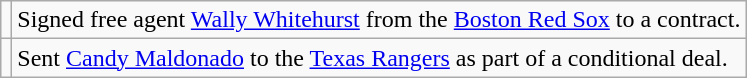<table class="wikitable">
<tr>
<td></td>
<td>Signed free agent <a href='#'>Wally Whitehurst</a> from the <a href='#'>Boston Red Sox</a> to a contract.</td>
</tr>
<tr>
<td></td>
<td>Sent <a href='#'>Candy Maldonado</a> to the <a href='#'>Texas Rangers</a> as part of a conditional deal.</td>
</tr>
</table>
